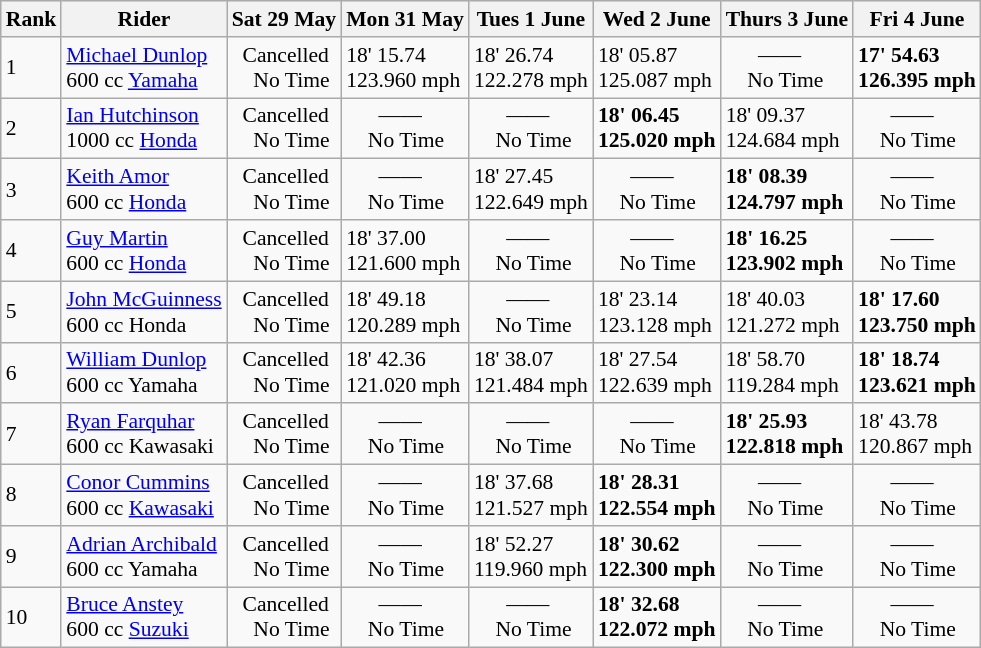<table class="wikitable" style="font-size: 90%;">
<tr style="background:#efefef;">
<th>Rank</th>
<th>Rider</th>
<th>Sat 29 May</th>
<th>Mon 31 May</th>
<th>Tues 1 June</th>
<th>Wed 2 June</th>
<th>Thurs 3 June</th>
<th>Fri 4 June</th>
</tr>
<tr>
<td>1</td>
<td> <a href='#'>Michael Dunlop</a><br> 600 cc <a href='#'>Yamaha</a></td>
<td>  Cancelled <br>    No Time</td>
<td>18' 15.74 <br> 123.960 mph</td>
<td>18' 26.74 <br> 122.278 mph</td>
<td>18' 05.87 <br> 125.087 mph</td>
<td>      ——<br>    No Time</td>
<td><strong>17' 54.63 <br> 126.395 mph</strong></td>
</tr>
<tr>
<td>2</td>
<td> <a href='#'>Ian Hutchinson</a><br> 1000 cc <a href='#'>Honda</a></td>
<td>  Cancelled <br>    No Time</td>
<td>      ——<br>    No Time</td>
<td>      ——<br>    No Time</td>
<td><strong>18' 06.45 <br> 125.020 mph</strong></td>
<td>18' 09.37 <br> 124.684 mph</td>
<td>      ——<br>    No Time</td>
</tr>
<tr>
<td>3</td>
<td> <a href='#'>Keith Amor</a><br> 600 cc <a href='#'>Honda</a></td>
<td>  Cancelled <br>    No Time</td>
<td>      ——<br>    No Time</td>
<td>18' 27.45 <br> 122.649 mph</td>
<td>      ——<br>    No Time</td>
<td><strong>18' 08.39 <br> 124.797 mph</strong></td>
<td>      ——<br>    No Time</td>
</tr>
<tr>
<td>4</td>
<td> <a href='#'>Guy Martin</a><br> 600 cc <a href='#'>Honda</a></td>
<td>  Cancelled <br>    No Time</td>
<td>18' 37.00 <br> 121.600 mph</td>
<td>      ——<br>    No Time</td>
<td>      ——<br>    No Time</td>
<td><strong>18' 16.25 <br> 123.902 mph</strong></td>
<td>      ——<br>    No Time</td>
</tr>
<tr>
<td>5</td>
<td> <a href='#'>John McGuinness</a><br> 600 cc Honda</td>
<td>  Cancelled <br>    No Time</td>
<td>18' 49.18 <br> 120.289 mph</td>
<td>      ——<br>    No Time</td>
<td>18' 23.14 <br> 123.128 mph</td>
<td>18' 40.03 <br> 121.272 mph</td>
<td><strong>18' 17.60 <br> 123.750 mph</strong></td>
</tr>
<tr>
<td>6</td>
<td> <a href='#'>William Dunlop</a><br> 600 cc Yamaha</td>
<td>  Cancelled <br>    No Time</td>
<td>18' 42.36 <br> 121.020 mph</td>
<td>18' 38.07 <br> 121.484 mph</td>
<td>18' 27.54 <br> 122.639 mph</td>
<td>18' 58.70 <br> 119.284 mph</td>
<td><strong>18' 18.74 <br> 123.621 mph</strong></td>
</tr>
<tr>
<td>7</td>
<td> <a href='#'>Ryan Farquhar</a><br> 600 cc Kawasaki</td>
<td>  Cancelled <br>    No Time</td>
<td>      ——<br>    No Time</td>
<td>      ——<br>    No Time</td>
<td>      ——<br>    No Time</td>
<td><strong>18' 25.93 <br> 122.818 mph</strong></td>
<td>18' 43.78 <br> 120.867 mph</td>
</tr>
<tr>
<td>8</td>
<td> <a href='#'>Conor Cummins</a><br> 600 cc <a href='#'>Kawasaki</a></td>
<td>  Cancelled <br>    No Time</td>
<td>      ——<br>    No Time</td>
<td>18' 37.68 <br> 121.527 mph</td>
<td><strong>18' 28.31 <br> 122.554 mph</strong></td>
<td>      ——<br>    No Time</td>
<td>      ——<br>    No Time</td>
</tr>
<tr>
<td>9</td>
<td> <a href='#'>Adrian Archibald</a><br> 600 cc Yamaha</td>
<td>  Cancelled <br>    No Time</td>
<td>      ——<br>    No Time</td>
<td>18' 52.27 <br> 119.960 mph</td>
<td><strong>18' 30.62 <br> 122.300 mph</strong></td>
<td>      ——<br>    No Time</td>
<td>      ——<br>    No Time</td>
</tr>
<tr>
<td>10</td>
<td> <a href='#'>Bruce Anstey</a><br> 600 cc <a href='#'>Suzuki</a></td>
<td>  Cancelled <br>    No Time</td>
<td>      ——<br>    No Time</td>
<td>      ——<br>    No Time</td>
<td><strong>18' 32.68 <br> 122.072 mph</strong></td>
<td>      ——<br>    No Time</td>
<td>      ——<br>    No Time</td>
</tr>
</table>
